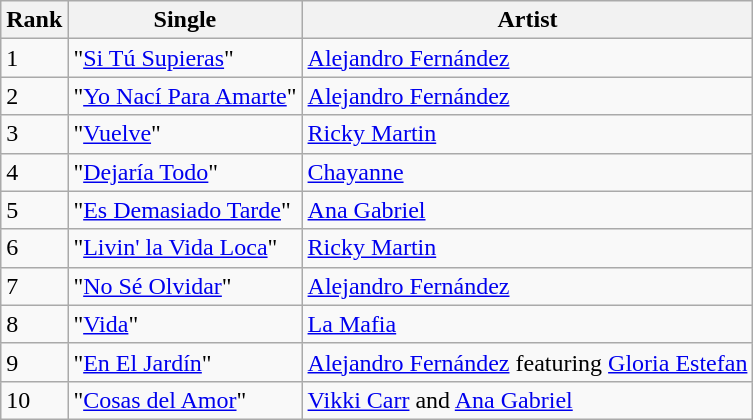<table class="wikitable sortable">
<tr>
<th>Rank</th>
<th>Single</th>
<th>Artist</th>
</tr>
<tr>
<td>1</td>
<td>"<a href='#'>Si Tú Supieras</a>"</td>
<td><a href='#'>Alejandro Fernández</a></td>
</tr>
<tr>
<td>2</td>
<td>"<a href='#'>Yo Nací Para Amarte</a>"</td>
<td><a href='#'>Alejandro Fernández</a></td>
</tr>
<tr>
<td>3</td>
<td>"<a href='#'>Vuelve</a>"</td>
<td><a href='#'>Ricky Martin</a></td>
</tr>
<tr>
<td>4</td>
<td>"<a href='#'>Dejaría Todo</a>"</td>
<td><a href='#'>Chayanne</a></td>
</tr>
<tr>
<td>5</td>
<td>"<a href='#'>Es Demasiado Tarde</a>"</td>
<td><a href='#'>Ana Gabriel</a></td>
</tr>
<tr>
<td>6</td>
<td>"<a href='#'>Livin' la Vida Loca</a>"</td>
<td><a href='#'>Ricky Martin</a></td>
</tr>
<tr>
<td>7</td>
<td>"<a href='#'>No Sé Olvidar</a>"</td>
<td><a href='#'>Alejandro Fernández</a></td>
</tr>
<tr>
<td>8</td>
<td>"<a href='#'>Vida</a>"</td>
<td><a href='#'>La Mafia</a></td>
</tr>
<tr>
<td>9</td>
<td>"<a href='#'>En El Jardín</a>"</td>
<td><a href='#'>Alejandro Fernández</a> featuring <a href='#'>Gloria Estefan</a></td>
</tr>
<tr>
<td>10</td>
<td>"<a href='#'>Cosas del Amor</a>"</td>
<td><a href='#'>Vikki Carr</a> and <a href='#'>Ana Gabriel</a></td>
</tr>
</table>
